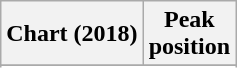<table class="wikitable sortable plainrowheaders" style="text-align:center">
<tr>
<th scope="col">Chart (2018)</th>
<th scope="col">Peak<br>position</th>
</tr>
<tr>
</tr>
<tr>
</tr>
<tr>
</tr>
</table>
